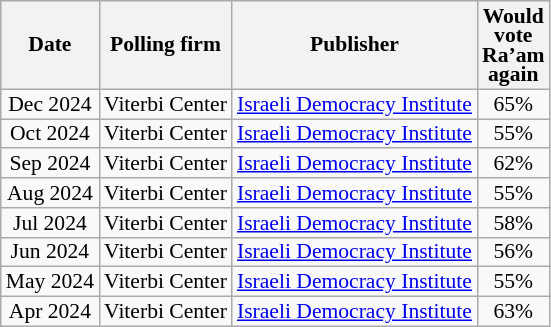<table class="wikitable sortable" style="text-align:center; font-size:90%; line-height:13px">
<tr>
<th>Date</th>
<th>Polling firm</th>
<th>Publisher</th>
<th>Would<br>vote<br>Ra’am<br>again</th>
</tr>
<tr>
<td data-sort-value=2024-12>Dec 2024</td>
<td>Viterbi Center</td>
<td><a href='#'>Israeli Democracy Institute</a></td>
<td>65%</td>
</tr>
<tr>
<td data-sort-value=2024-10>Oct 2024</td>
<td>Viterbi Center</td>
<td><a href='#'>Israeli Democracy Institute</a></td>
<td>55%</td>
</tr>
<tr>
<td data-sort-value=2024-09>Sep 2024</td>
<td>Viterbi Center</td>
<td><a href='#'>Israeli Democracy Institute</a></td>
<td>62%</td>
</tr>
<tr>
<td data-sort-value=2024-08>Aug 2024</td>
<td>Viterbi Center</td>
<td><a href='#'>Israeli Democracy Institute</a></td>
<td>55%</td>
</tr>
<tr>
<td data-sort-value=2024-07>Jul 2024</td>
<td>Viterbi Center</td>
<td><a href='#'>Israeli Democracy Institute</a></td>
<td>58%</td>
</tr>
<tr>
<td data-sort-value=2024-06>Jun 2024</td>
<td>Viterbi Center</td>
<td><a href='#'>Israeli Democracy Institute</a></td>
<td>56%</td>
</tr>
<tr>
<td data-sort-value=2024-05>May 2024</td>
<td>Viterbi Center</td>
<td><a href='#'>Israeli Democracy Institute</a></td>
<td>55%</td>
</tr>
<tr>
<td data-sort-value=2024-04>Apr 2024</td>
<td>Viterbi Center</td>
<td><a href='#'>Israeli Democracy Institute</a></td>
<td>63%</td>
</tr>
</table>
